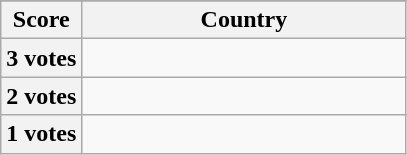<table class="wikitable">
<tr>
</tr>
<tr>
<th scope="col" width="20%">Score</th>
<th scope="col">Country</th>
</tr>
<tr>
<th scope="row">3 votes</th>
<td></td>
</tr>
<tr>
<th scope="row">2 votes</th>
<td></td>
</tr>
<tr>
<th scope="row">1 votes</th>
<td></td>
</tr>
</table>
